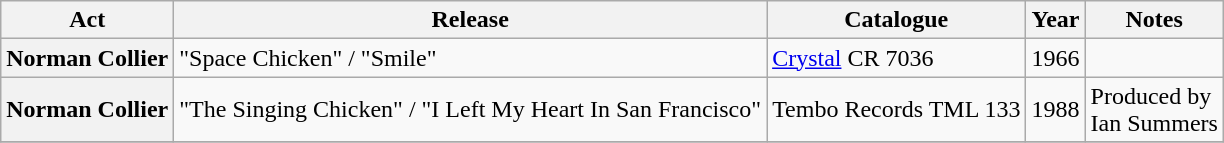<table class="wikitable plainrowheaders sortable">
<tr>
<th scope="col" class="unsortable">Act</th>
<th scope="col">Release</th>
<th scope="col">Catalogue</th>
<th scope="col">Year</th>
<th scope="col" class="unsortable">Notes</th>
</tr>
<tr>
<th scope="row">Norman Collier</th>
<td>"Space Chicken" / "Smile"</td>
<td><a href='#'>Crystal</a> CR 7036</td>
<td>1966</td>
<td></td>
</tr>
<tr>
<th scope="row">Norman Collier</th>
<td>"The Singing Chicken" / "I Left My Heart In San Francisco"</td>
<td>Tembo Records TML 133</td>
<td>1988</td>
<td>Produced by<br> Ian Summers</td>
</tr>
<tr>
</tr>
</table>
